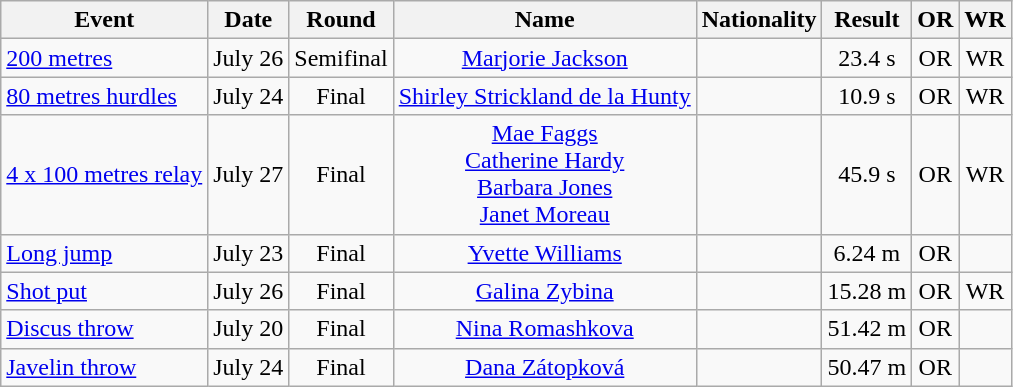<table class=wikitable style=text-align:center>
<tr>
<th>Event</th>
<th>Date</th>
<th>Round</th>
<th>Name</th>
<th>Nationality</th>
<th>Result</th>
<th>OR</th>
<th>WR</th>
</tr>
<tr>
<td align=left><a href='#'>200 metres</a></td>
<td>July 26</td>
<td>Semifinal</td>
<td><a href='#'>Marjorie Jackson</a></td>
<td align=left></td>
<td>23.4 s</td>
<td>OR</td>
<td>WR</td>
</tr>
<tr>
<td align=left><a href='#'>80 metres hurdles</a></td>
<td>July 24</td>
<td>Final</td>
<td><a href='#'>Shirley Strickland de la Hunty</a></td>
<td align=left></td>
<td>10.9 s</td>
<td>OR</td>
<td>WR</td>
</tr>
<tr>
<td align=left><a href='#'>4 x 100 metres relay</a></td>
<td>July 27</td>
<td>Final</td>
<td><a href='#'>Mae Faggs</a><br><a href='#'>Catherine Hardy</a><br><a href='#'>Barbara Jones</a><br><a href='#'>Janet Moreau</a></td>
<td align=left></td>
<td>45.9 s</td>
<td>OR</td>
<td>WR</td>
</tr>
<tr>
<td align=left><a href='#'>Long jump</a></td>
<td>July 23</td>
<td>Final</td>
<td><a href='#'>Yvette Williams</a></td>
<td align=left></td>
<td>6.24 m</td>
<td>OR</td>
<td></td>
</tr>
<tr>
<td align=left><a href='#'>Shot put</a></td>
<td>July 26</td>
<td>Final</td>
<td><a href='#'>Galina Zybina</a></td>
<td align=left></td>
<td>15.28 m</td>
<td>OR</td>
<td>WR</td>
</tr>
<tr>
<td align=left><a href='#'>Discus throw</a></td>
<td>July 20</td>
<td>Final</td>
<td><a href='#'>Nina Romashkova</a></td>
<td align=left></td>
<td>51.42 m</td>
<td>OR</td>
<td></td>
</tr>
<tr>
<td align=left><a href='#'>Javelin throw</a></td>
<td>July 24</td>
<td>Final</td>
<td><a href='#'>Dana Zátopková</a></td>
<td align=left></td>
<td>50.47 m</td>
<td>OR</td>
<td></td>
</tr>
</table>
